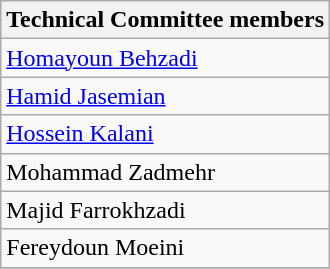<table class="wikitable">
<tr>
<th>Technical Committee members</th>
</tr>
<tr>
<td> <a href='#'>Homayoun Behzadi</a></td>
</tr>
<tr>
<td> <a href='#'>Hamid Jasemian</a></td>
</tr>
<tr>
<td> <a href='#'>Hossein Kalani</a></td>
</tr>
<tr>
<td> Mohammad Zadmehr</td>
</tr>
<tr>
<td> Majid Farrokhzadi</td>
</tr>
<tr>
<td> Fereydoun Moeini</td>
</tr>
<tr>
</tr>
</table>
